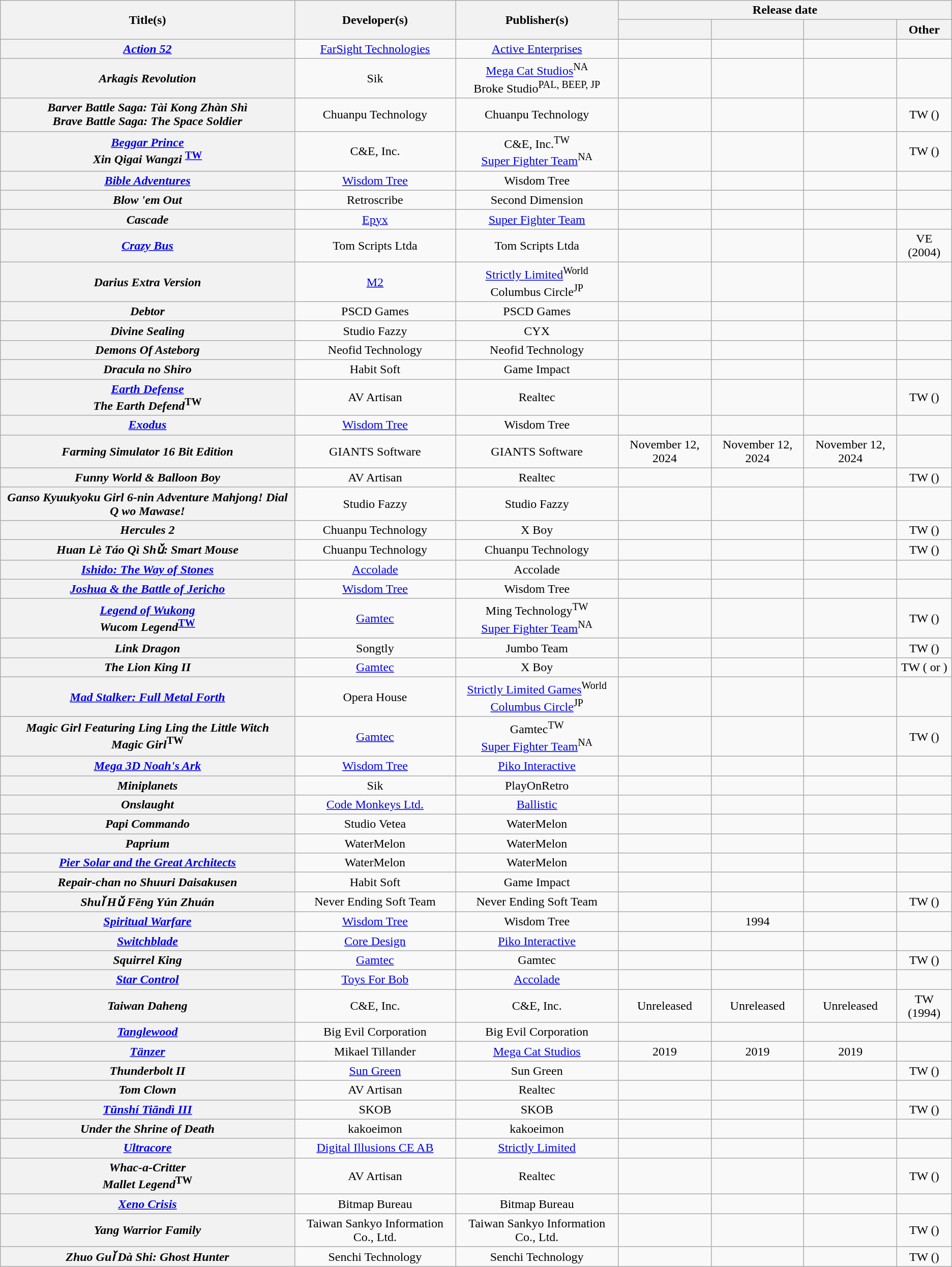<table class="wikitable plainrowheaders sortable" style="text-align:center;" width="auto">
<tr>
<th rowspan="2">Title(s)</th>
<th rowspan="2">Developer(s)</th>
<th rowspan="2">Publisher(s)</th>
<th colspan="4">Release date</th>
</tr>
<tr>
<th></th>
<th></th>
<th></th>
<th>Other</th>
</tr>
<tr>
<th scope="row"><em><a href='#'>Action 52</a></em></th>
<td><a href='#'>FarSight Technologies</a></td>
<td><a href='#'>Active Enterprises</a></td>
<td></td>
<td></td>
<td></td>
<td></td>
</tr>
<tr>
<th scope="row"><em>Arkagis Revolution</em></th>
<td>Sik</td>
<td><a href='#'>Mega Cat Studios</a><sup>NA</sup><br>Broke Studio<sup>PAL, BEEP, JP</sup></td>
<td></td>
<td></td>
<td></td>
<td></td>
</tr>
<tr>
<th scope="row"><em>Barver Battle Saga: Tài Kong Zhàn Shì</em><br><em>Brave Battle Saga: The Space Soldier</em></th>
<td>Chuanpu Technology</td>
<td>Chuanpu Technology</td>
<td></td>
<td></td>
<td></td>
<td>TW ()</td>
</tr>
<tr>
<th scope="row"><em><a href='#'>Beggar Prince</a></em><br><em>Xin Qigai Wangzi</em> <sup><a href='#'>TW</a></sup></th>
<td>C&E, Inc.</td>
<td>C&E, Inc.<sup>TW</sup><br><a href='#'>Super Fighter Team</a><sup>NA</sup></td>
<td></td>
<td></td>
<td></td>
<td>TW ()</td>
</tr>
<tr>
<th scope="row"><em><a href='#'>Bible Adventures</a></em></th>
<td><a href='#'>Wisdom Tree</a></td>
<td>Wisdom Tree</td>
<td></td>
<td></td>
<td></td>
<td></td>
</tr>
<tr>
<th scope="row"><em>Blow 'em Out</em></th>
<td>Retroscribe</td>
<td>Second Dimension</td>
<td></td>
<td></td>
<td></td>
<td></td>
</tr>
<tr>
<th scope="row"><em>Cascade</em></th>
<td><a href='#'>Epyx</a></td>
<td><a href='#'>Super Fighter Team</a></td>
<td></td>
<td></td>
<td></td>
<td></td>
</tr>
<tr>
<th scope="row"><em><a href='#'>Crazy Bus</a></em></th>
<td>Tom Scripts Ltda</td>
<td>Tom Scripts Ltda</td>
<td></td>
<td></td>
<td></td>
<td>VE (2004)</td>
</tr>
<tr>
<th scope="row"><em>Darius Extra Version</em></th>
<td><a href='#'>M2</a></td>
<td><a href='#'>Strictly Limited</a><sup>World</sup><br>Columbus Circle<sup>JP</sup><br></td>
<td></td>
<td></td>
<td></td>
<td></td>
</tr>
<tr>
<th scope="row"><em>Debtor</em></th>
<td>PSCD Games</td>
<td>PSCD Games</td>
<td></td>
<td></td>
<td></td>
<td></td>
</tr>
<tr>
<th scope="row"><em>Divine Sealing</em></th>
<td>Studio Fazzy</td>
<td>CYX</td>
<td></td>
<td></td>
<td></td>
<td></td>
</tr>
<tr>
<th scope="row"><em>Demons Of Asteborg</em></th>
<td>Neofid Technology</td>
<td>Neofid Technology</td>
<td></td>
<td></td>
<td></td>
<td></td>
</tr>
<tr>
<th scope="row"><em>Dracula no Shiro</em></th>
<td>Habit Soft</td>
<td>Game Impact</td>
<td></td>
<td></td>
<td></td>
<td></td>
</tr>
<tr>
<th scope="row"><em><a href='#'>Earth Defense</a></em><br><em>The Earth Defend</em><sup>TW</sup></th>
<td>AV Artisan</td>
<td>Realtec</td>
<td></td>
<td></td>
<td></td>
<td>TW ()</td>
</tr>
<tr>
<th scope="row"><em><a href='#'>Exodus</a></em></th>
<td><a href='#'>Wisdom Tree</a></td>
<td>Wisdom Tree</td>
<td></td>
<td></td>
<td></td>
<td></td>
</tr>
<tr>
<th scope="row"><em>Farming Simulator 16 Bit Edition</em></th>
<td>GIANTS Software</td>
<td>GIANTS Software</td>
<td>November 12, 2024</td>
<td>November 12, 2024</td>
<td>November 12, 2024</td>
<td></td>
</tr>
<tr>
<th scope="row"><em>Funny World & Balloon Boy</em></th>
<td>AV Artisan</td>
<td>Realtec</td>
<td></td>
<td></td>
<td></td>
<td>TW ()</td>
</tr>
<tr>
<th scope="row"><em>Ganso Kyuukyoku Girl 6-nin Adventure Mahjong! Dial Q wo Mawase!</em></th>
<td>Studio Fazzy</td>
<td>Studio Fazzy</td>
<td></td>
<td></td>
<td></td>
<td></td>
</tr>
<tr>
<th scope="row"><em>Hercules 2</em></th>
<td>Chuanpu Technology</td>
<td>X Boy</td>
<td></td>
<td></td>
<td></td>
<td>TW ()</td>
</tr>
<tr>
<th scope="row"><em>Huan Lè Táo Qì Shǔ: Smart Mouse</em></th>
<td>Chuanpu Technology</td>
<td>Chuanpu Technology</td>
<td></td>
<td></td>
<td></td>
<td>TW ()</td>
</tr>
<tr>
<th scope="row"><em><a href='#'>Ishido: The Way of Stones</a></em></th>
<td><a href='#'>Accolade</a></td>
<td>Accolade</td>
<td></td>
<td></td>
<td></td>
<td></td>
</tr>
<tr>
<th scope="row"><em><a href='#'>Joshua & the Battle of Jericho</a></em></th>
<td><a href='#'>Wisdom Tree</a></td>
<td>Wisdom Tree</td>
<td></td>
<td></td>
<td></td>
<td></td>
</tr>
<tr>
<th scope="row"><em><a href='#'>Legend of Wukong</a></em><br><em>Wucom Legend</em><sup><a href='#'>TW</a></sup></th>
<td><a href='#'>Gamtec</a></td>
<td>Ming Technology<sup>TW</sup><br><a href='#'>Super Fighter Team</a><sup>NA</sup></td>
<td></td>
<td></td>
<td></td>
<td>TW ()</td>
</tr>
<tr>
<th scope="row"><em>Link Dragon</em></th>
<td>Songtly</td>
<td>Jumbo Team</td>
<td></td>
<td></td>
<td></td>
<td>TW ()</td>
</tr>
<tr>
<th scope="row" data-sort-value="lion king 2"><em>The Lion King II</em></th>
<td><a href='#'>Gamtec</a></td>
<td>X Boy</td>
<td></td>
<td></td>
<td></td>
<td>TW ( or )</td>
</tr>
<tr>
<th scope="row"><em><a href='#'>Mad Stalker: Full Metal Forth</a></em></th>
<td>Opera House</td>
<td><a href='#'>Strictly Limited Games</a><sup>World</sup><br><a href='#'>Columbus Circle</a><sup>JP</sup><br></td>
<td></td>
<td></td>
<td></td>
</tr>
<tr>
<th scope="row"><em>Magic Girl Featuring Ling Ling the Little Witch</em><br><em>Magic Girl</em><sup>TW</sup></th>
<td><a href='#'>Gamtec</a></td>
<td>Gamtec<sup>TW</sup><br><a href='#'>Super Fighter Team</a><sup>NA</sup></td>
<td></td>
<td></td>
<td></td>
<td>TW ()</td>
</tr>
<tr>
<th scope="row"><em><a href='#'>Mega 3D Noah's Ark</a></em></th>
<td><a href='#'>Wisdom Tree</a></td>
<td><a href='#'>Piko Interactive</a></td>
<td></td>
<td></td>
<td></td>
</tr>
<tr>
<th scope="row"><em>Miniplanets</em></th>
<td>Sik</td>
<td>PlayOnRetro</td>
<td></td>
<td></td>
<td></td>
<td></td>
</tr>
<tr>
<th scope="row"><em>Onslaught</em></th>
<td><a href='#'>Code Monkeys Ltd.</a></td>
<td><a href='#'>Ballistic</a></td>
<td></td>
<td></td>
<td></td>
<td></td>
</tr>
<tr>
<th scope="row"><em>Papi Commando</em></th>
<td>Studio Vetea</td>
<td>WaterMelon</td>
<td></td>
<td></td>
<td></td>
<td></td>
</tr>
<tr>
<th scope="row"><em>Paprium</em></th>
<td>WaterMelon</td>
<td>WaterMelon</td>
<td></td>
<td></td>
<td></td>
<td></td>
</tr>
<tr>
<th scope="row"><em><a href='#'>Pier Solar and the Great Architects</a></em></th>
<td>WaterMelon</td>
<td>WaterMelon</td>
<td></td>
<td></td>
<td></td>
<td></td>
</tr>
<tr>
<th scope="row"><em>Repair-chan no Shuuri Daisakusen</em></th>
<td>Habit Soft</td>
<td>Game Impact</td>
<td></td>
<td></td>
<td></td>
<td></td>
</tr>
<tr>
<th scope="row"><em>Shuǐ Hǔ Fēng Yún Zhuán</em></th>
<td>Never Ending Soft Team</td>
<td>Never Ending Soft Team</td>
<td></td>
<td></td>
<td></td>
<td>TW ()</td>
</tr>
<tr>
<th scope="row"><em><a href='#'>Spiritual Warfare</a></em></th>
<td><a href='#'>Wisdom Tree</a></td>
<td>Wisdom Tree</td>
<td></td>
<td>1994</td>
<td></td>
<td></td>
</tr>
<tr>
<th scope="row"><em><a href='#'>Switchblade</a></em></th>
<td><a href='#'>Core Design</a></td>
<td><a href='#'>Piko Interactive</a></td>
<td></td>
<td></td>
<td></td>
</tr>
<tr>
<th scope="row"><em>Squirrel King</em></th>
<td><a href='#'>Gamtec</a></td>
<td>Gamtec</td>
<td></td>
<td></td>
<td></td>
<td>TW ()</td>
</tr>
<tr>
<th scope="row"><em><a href='#'>Star Control</a></em></th>
<td><a href='#'>Toys For Bob</a></td>
<td><a href='#'>Accolade</a></td>
<td></td>
<td></td>
<td></td>
<td></td>
</tr>
<tr>
<th scope="row"><em>Taiwan Daheng</em></th>
<td>C&E, Inc.</td>
<td>C&E, Inc.</td>
<td>Unreleased</td>
<td>Unreleased</td>
<td>Unreleased</td>
<td>TW (1994)</td>
</tr>
<tr>
<th scope="row"><em><a href='#'>Tanglewood</a></em></th>
<td>Big Evil Corporation</td>
<td>Big Evil Corporation</td>
<td></td>
<td></td>
<td></td>
<td></td>
</tr>
<tr>
<th scope="row"><em><a href='#'>Tänzer</a></em></th>
<td>Mikael Tillander</td>
<td><a href='#'>Mega Cat Studios</a></td>
<td>2019</td>
<td>2019</td>
<td>2019</td>
<td></td>
</tr>
<tr>
<th scope="row"><em>Thunderbolt II</em></th>
<td><a href='#'>Sun Green</a></td>
<td>Sun Green</td>
<td></td>
<td></td>
<td></td>
<td>TW ()</td>
</tr>
<tr>
<th scope="row"><em>Tom Clown</em></th>
<td>AV Artisan</td>
<td>Realtec</td>
<td></td>
<td></td>
<td></td>
<td></td>
</tr>
<tr>
<th scope="row"><em><a href='#'>Tūnshí Tiāndì III</a></em></th>
<td>SKOB</td>
<td>SKOB</td>
<td></td>
<td></td>
<td></td>
<td>TW ()</td>
</tr>
<tr>
<th scope="row"><em>Under the Shrine of Death</em></th>
<td>kakoeimon</td>
<td>kakoeimon</td>
<td></td>
<td></td>
<td></td>
<td></td>
</tr>
<tr>
<th scope="row"><em><a href='#'>Ultracore</a></em></th>
<td><a href='#'>Digital Illusions CE AB</a></td>
<td><a href='#'>Strictly Limited</a></td>
<td></td>
<td></td>
<td></td>
<td></td>
</tr>
<tr>
<th scope="row"><em>Whac-a-Critter</em><br><em>Mallet Legend</em><sup>TW</sup></th>
<td>AV Artisan</td>
<td>Realtec</td>
<td></td>
<td></td>
<td></td>
<td>TW ()</td>
</tr>
<tr>
<th scope="row"><em><a href='#'>Xeno Crisis</a></em></th>
<td>Bitmap Bureau</td>
<td>Bitmap Bureau</td>
<td></td>
<td></td>
<td></td>
<td></td>
</tr>
<tr>
<th scope="row"><em>Yang Warrior Family</em></th>
<td>Taiwan Sankyo Information Co., Ltd.</td>
<td>Taiwan Sankyo Information Co., Ltd.</td>
<td></td>
<td></td>
<td></td>
<td>TW ()</td>
</tr>
<tr>
<th scope="row"><em>Zhuo Guǐ Dà Shi: Ghost Hunter</em></th>
<td>Senchi Technology</td>
<td>Senchi Technology</td>
<td></td>
<td></td>
<td></td>
<td>TW ()</td>
</tr>
</table>
